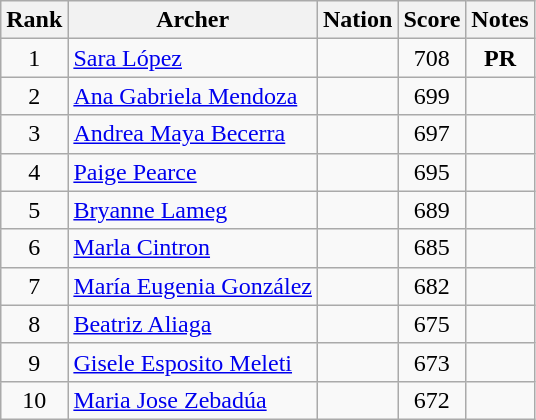<table class="wikitable sortable" style="text-align:center">
<tr>
<th>Rank</th>
<th>Archer</th>
<th>Nation</th>
<th>Score</th>
<th>Notes</th>
</tr>
<tr>
<td>1</td>
<td align=left><a href='#'>Sara López</a></td>
<td align=left></td>
<td>708</td>
<td><strong>PR</strong></td>
</tr>
<tr>
<td>2</td>
<td align=left><a href='#'>Ana Gabriela Mendoza</a></td>
<td align=left></td>
<td>699</td>
<td></td>
</tr>
<tr>
<td>3</td>
<td align=left><a href='#'>Andrea Maya Becerra</a></td>
<td align=left></td>
<td>697</td>
<td></td>
</tr>
<tr>
<td>4</td>
<td align=left><a href='#'>Paige Pearce</a></td>
<td align=left></td>
<td>695</td>
<td></td>
</tr>
<tr>
<td>5</td>
<td align=left><a href='#'>Bryanne Lameg</a></td>
<td align=left></td>
<td>689</td>
<td></td>
</tr>
<tr>
<td>6</td>
<td align=left><a href='#'>Marla Cintron</a></td>
<td align=left></td>
<td>685</td>
<td></td>
</tr>
<tr>
<td>7</td>
<td align=left><a href='#'>María Eugenia González</a></td>
<td align=left></td>
<td>682</td>
<td></td>
</tr>
<tr>
<td>8</td>
<td align=left><a href='#'>Beatriz Aliaga</a></td>
<td align=left></td>
<td>675</td>
<td></td>
</tr>
<tr>
<td>9</td>
<td align=left><a href='#'>Gisele Esposito Meleti</a></td>
<td align=left></td>
<td>673</td>
<td></td>
</tr>
<tr>
<td>10</td>
<td align=left><a href='#'>Maria Jose Zebadúa</a></td>
<td align=left></td>
<td>672</td>
<td></td>
</tr>
</table>
